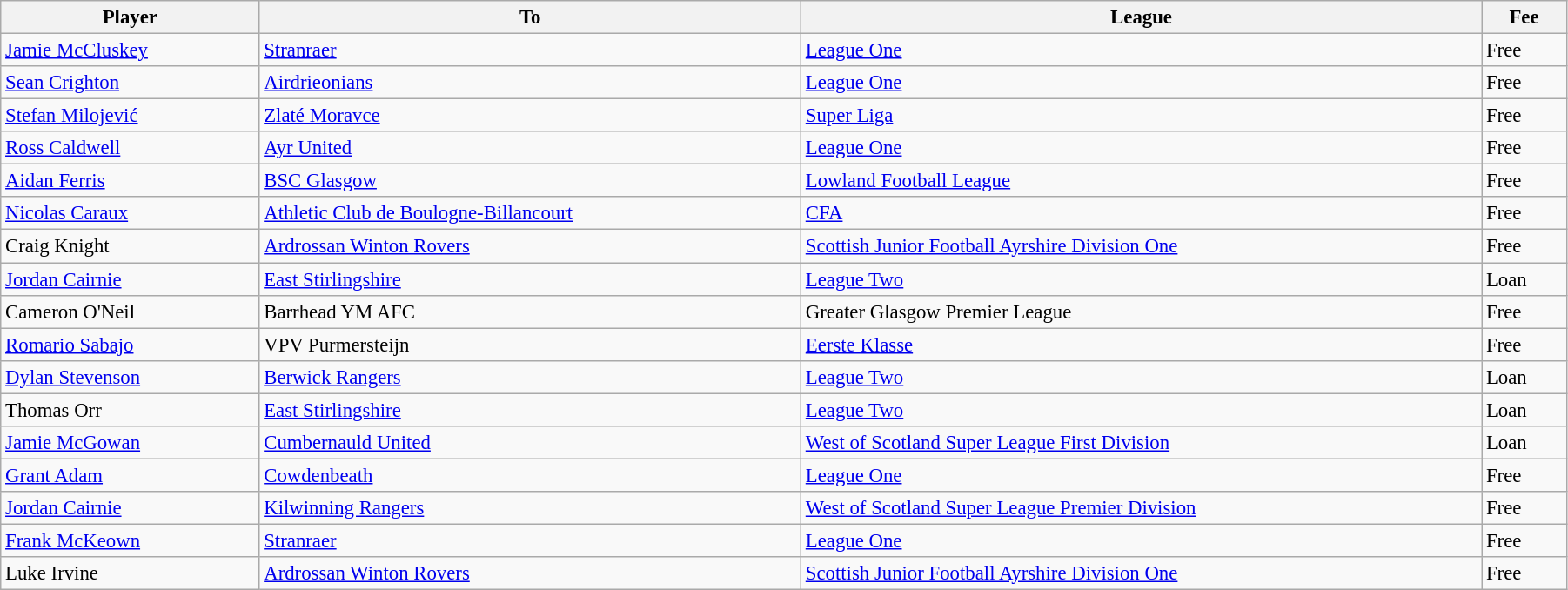<table class="wikitable" style="text-align:center; font-size:95%;width:95%; text-align:left">
<tr>
<th>Player</th>
<th>To</th>
<th>League</th>
<th>Fee</th>
</tr>
<tr>
<td> <a href='#'>Jamie McCluskey</a></td>
<td> <a href='#'>Stranraer</a></td>
<td> <a href='#'>League One</a></td>
<td>Free</td>
</tr>
<tr>
<td> <a href='#'>Sean Crighton</a></td>
<td> <a href='#'>Airdrieonians</a></td>
<td> <a href='#'>League One</a></td>
<td>Free</td>
</tr>
<tr>
<td> <a href='#'>Stefan Milojević</a></td>
<td> <a href='#'>Zlaté Moravce</a></td>
<td> <a href='#'>Super Liga</a></td>
<td>Free</td>
</tr>
<tr>
<td> <a href='#'>Ross Caldwell</a></td>
<td> <a href='#'>Ayr United</a></td>
<td> <a href='#'>League One</a></td>
<td>Free</td>
</tr>
<tr>
<td> <a href='#'>Aidan Ferris</a></td>
<td> <a href='#'>BSC Glasgow</a></td>
<td> <a href='#'>Lowland Football League</a></td>
<td>Free</td>
</tr>
<tr>
<td> <a href='#'>Nicolas Caraux</a></td>
<td> <a href='#'>Athletic Club de Boulogne-Billancourt</a></td>
<td> <a href='#'>CFA</a></td>
<td>Free</td>
</tr>
<tr>
<td> Craig Knight</td>
<td> <a href='#'>Ardrossan Winton Rovers</a></td>
<td> <a href='#'>Scottish Junior Football Ayrshire Division One</a></td>
<td>Free</td>
</tr>
<tr>
<td> <a href='#'>Jordan Cairnie</a></td>
<td> <a href='#'>East Stirlingshire</a></td>
<td> <a href='#'>League Two</a></td>
<td>Loan</td>
</tr>
<tr>
<td> Cameron O'Neil</td>
<td> Barrhead YM AFC</td>
<td> Greater Glasgow Premier League</td>
<td>Free</td>
</tr>
<tr>
<td> <a href='#'>Romario Sabajo</a></td>
<td> VPV Purmersteijn</td>
<td> <a href='#'>Eerste Klasse</a></td>
<td>Free</td>
</tr>
<tr>
<td> <a href='#'>Dylan Stevenson</a></td>
<td> <a href='#'>Berwick Rangers</a></td>
<td> <a href='#'>League Two</a></td>
<td>Loan</td>
</tr>
<tr>
<td> Thomas Orr</td>
<td> <a href='#'>East Stirlingshire</a></td>
<td> <a href='#'>League Two</a></td>
<td>Loan</td>
</tr>
<tr>
<td> <a href='#'>Jamie McGowan</a></td>
<td> <a href='#'>Cumbernauld United</a></td>
<td> <a href='#'>West of Scotland Super League First Division</a></td>
<td>Loan</td>
</tr>
<tr>
<td> <a href='#'>Grant Adam</a></td>
<td> <a href='#'>Cowdenbeath</a></td>
<td> <a href='#'>League One</a></td>
<td>Free</td>
</tr>
<tr>
<td> <a href='#'>Jordan Cairnie</a></td>
<td> <a href='#'>Kilwinning Rangers</a></td>
<td> <a href='#'>West of Scotland Super League Premier Division</a></td>
<td>Free</td>
</tr>
<tr>
<td> <a href='#'>Frank McKeown</a></td>
<td> <a href='#'>Stranraer</a></td>
<td> <a href='#'>League One</a></td>
<td>Free</td>
</tr>
<tr>
<td> Luke Irvine</td>
<td> <a href='#'>Ardrossan Winton Rovers</a></td>
<td> <a href='#'>Scottish Junior Football Ayrshire Division One</a></td>
<td>Free</td>
</tr>
</table>
